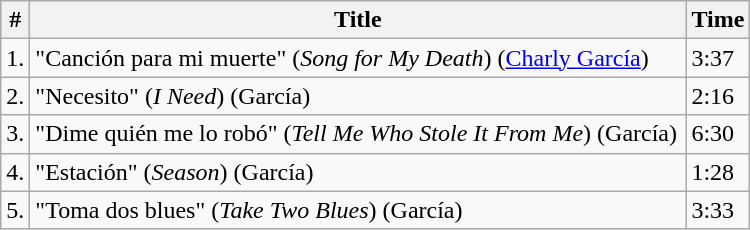<table class="wikitable">
<tr>
<th>#</th>
<th width="430">Title</th>
<th>Time</th>
</tr>
<tr>
<td>1.</td>
<td>"Canción para mi muerte" (<em>Song for My Death</em>) (<a href='#'>Charly García</a>)</td>
<td>3:37</td>
</tr>
<tr>
<td>2.</td>
<td>"Necesito" (<em>I Need</em>) (García)</td>
<td>2:16</td>
</tr>
<tr>
<td>3.</td>
<td>"Dime quién me lo robó" (<em>Tell Me Who Stole It From Me</em>) (García)</td>
<td>6:30</td>
</tr>
<tr>
<td>4.</td>
<td>"Estación" (<em>Season</em>) (García)</td>
<td>1:28</td>
</tr>
<tr>
<td>5.</td>
<td>"Toma dos blues" (<em>Take Two Blues</em>) (García)</td>
<td>3:33</td>
</tr>
</table>
